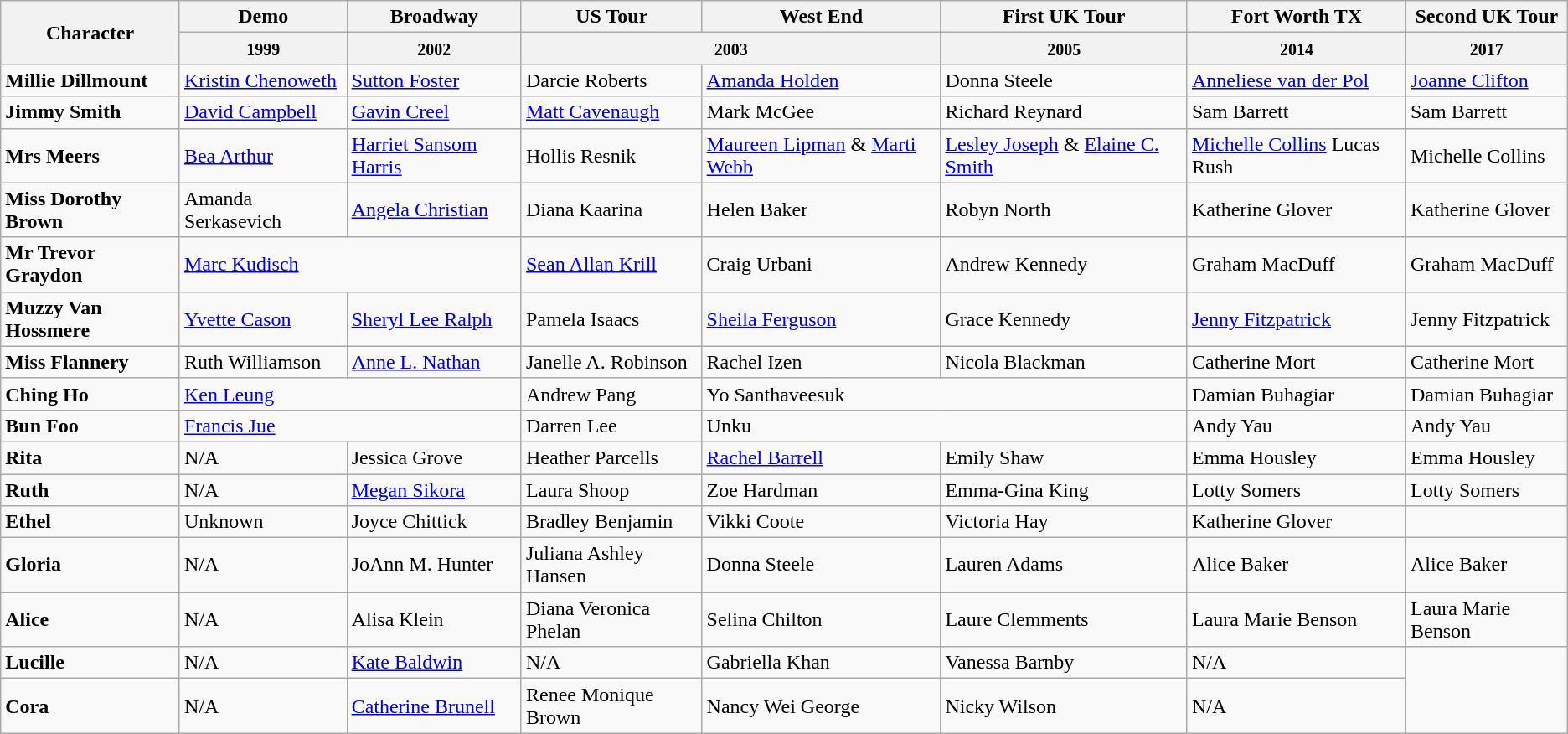<table class="wikitable">
<tr>
<th rowspan="2">Character</th>
<th>Demo</th>
<th>Broadway</th>
<th>US Tour</th>
<th>West End</th>
<th>First UK Tour</th>
<th>Fort Worth TX</th>
<th>Second UK Tour</th>
</tr>
<tr>
<th><small>1999</small></th>
<th><small>2002</small></th>
<th colspan="2"><small>2003</small></th>
<th><small>2005</small></th>
<th><small>2014</small></th>
<th><small>2017</small></th>
</tr>
<tr>
<td><strong>Millie Dillmount</strong></td>
<td><a href='#'>Kristin Chenoweth</a></td>
<td><a href='#'>Sutton Foster</a></td>
<td>Darcie Roberts</td>
<td><a href='#'>Amanda Holden</a></td>
<td>Donna Steele</td>
<td><a href='#'>Anneliese van der Pol</a></td>
<td><a href='#'>Joanne Clifton</a></td>
</tr>
<tr>
<td><strong>Jimmy Smith</strong></td>
<td><a href='#'>David Campbell</a></td>
<td><a href='#'>Gavin Creel</a></td>
<td><a href='#'>Matt Cavenaugh</a></td>
<td>Mark McGee</td>
<td>Richard Reynard</td>
<td>Sam Barrett</td>
<td>Sam Barrett</td>
</tr>
<tr>
<td><strong>Mrs Meers</strong></td>
<td><a href='#'>Bea Arthur</a></td>
<td><a href='#'>Harriet Sansom Harris</a></td>
<td>Hollis Resnik</td>
<td><a href='#'>Maureen Lipman</a> & <a href='#'>Marti Webb</a></td>
<td><a href='#'>Lesley Joseph</a> & <a href='#'>Elaine C. Smith</a></td>
<td><a href='#'>Michelle Collins</a>  Lucas Rush</td>
<td>Michelle Collins</td>
</tr>
<tr>
<td><strong>Miss Dorothy Brown</strong></td>
<td>Amanda Serkasevich</td>
<td><a href='#'>Angela Christian</a></td>
<td>Diana Kaarina</td>
<td>Helen Baker</td>
<td>Robyn North</td>
<td>Katherine Glover</td>
<td>Katherine Glover</td>
</tr>
<tr>
<td><strong>Mr Trevor Graydon</strong></td>
<td colspan="2"><a href='#'>Marc Kudisch</a></td>
<td><a href='#'>Sean Allan Krill</a></td>
<td>Craig Urbani</td>
<td>Andrew Kennedy</td>
<td>Graham MacDuff</td>
<td>Graham MacDuff</td>
</tr>
<tr>
<td><strong>Muzzy Van Hossmere</strong></td>
<td><a href='#'>Yvette Cason</a></td>
<td><a href='#'>Sheryl Lee Ralph</a></td>
<td>Pamela Isaacs</td>
<td><a href='#'>Sheila Ferguson</a></td>
<td>Grace Kennedy</td>
<td><a href='#'>Jenny Fitzpatrick</a></td>
<td>Jenny Fitzpatrick</td>
</tr>
<tr>
<td><strong>Miss Flannery</strong></td>
<td>Ruth Williamson</td>
<td><a href='#'>Anne L. Nathan</a></td>
<td>Janelle A. Robinson</td>
<td>Rachel Izen</td>
<td>Nicola Blackman</td>
<td>Catherine Mort</td>
<td>Catherine Mort</td>
</tr>
<tr>
<td><strong>Ching Ho</strong></td>
<td colspan="2"><a href='#'>Ken Leung</a></td>
<td>Andrew Pang</td>
<td colspan="2">Yo Santhaveesuk</td>
<td>Damian Buhagiar</td>
<td>Damian Buhagiar</td>
</tr>
<tr>
<td><strong>Bun Foo</strong></td>
<td colspan="2"><a href='#'>Francis Jue</a></td>
<td>Darren Lee</td>
<td colspan="2">Unku</td>
<td>Andy Yau</td>
<td>Andy Yau</td>
</tr>
<tr>
<td><strong>Rita</strong></td>
<td>N/A</td>
<td>Jessica Grove</td>
<td>Heather Parcells</td>
<td><a href='#'>Rachel Barrell</a></td>
<td>Emily Shaw</td>
<td>Emma Housley</td>
<td>Emma Housley</td>
</tr>
<tr>
<td><strong>Ruth</strong></td>
<td>N/A</td>
<td><a href='#'>Megan Sikora</a></td>
<td>Laura Shoop</td>
<td>Zoe Hardman</td>
<td>Emma-Gina King</td>
<td>Lotty Somers</td>
<td>Lotty Somers</td>
</tr>
<tr>
<td><strong>Ethel</strong></td>
<td>Unknown</td>
<td>Joyce Chittick</td>
<td>Bradley Benjamin</td>
<td>Vikki Coote</td>
<td>Victoria Hay</td>
<td>Katherine Glover</td>
</tr>
<tr>
<td><strong>Gloria</strong></td>
<td>N/A</td>
<td>JoAnn M. Hunter</td>
<td>Juliana Ashley Hansen</td>
<td>Donna Steele</td>
<td>Lauren Adams</td>
<td>Alice Baker</td>
<td>Alice Baker</td>
</tr>
<tr>
<td><strong>Alice</strong></td>
<td>N/A</td>
<td>Alisa Klein</td>
<td>Diana Veronica Phelan</td>
<td>Selina Chilton</td>
<td>Laure Clemments</td>
<td>Laura Marie Benson</td>
<td>Laura Marie Benson</td>
</tr>
<tr>
<td><strong>Lucille</strong></td>
<td>N/A</td>
<td><a href='#'>Kate Baldwin</a></td>
<td>N/A</td>
<td>Gabriella Khan</td>
<td>Vanessa Barnby</td>
<td>N/A</td>
</tr>
<tr>
<td><strong>Cora</strong></td>
<td>N/A</td>
<td><a href='#'>Catherine Brunell</a></td>
<td>Renee Monique Brown</td>
<td>Nancy Wei George</td>
<td>Nicky Wilson</td>
<td>N/A</td>
</tr>
</table>
